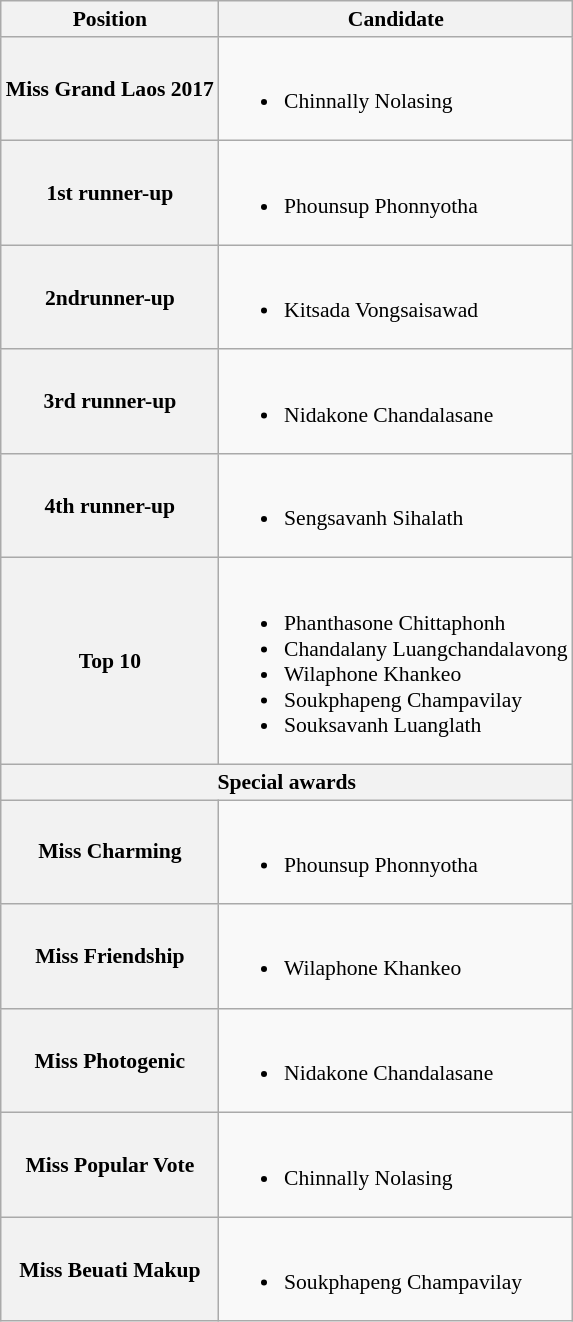<table class="wikitable" style="font-size: 90%;">
<tr>
<th>Position</th>
<th>Candidate</th>
</tr>
<tr>
<th>Miss Grand Laos 2017</th>
<td><br><ul><li>Chinnally Nolasing</li></ul></td>
</tr>
<tr>
<th>1st runner-up</th>
<td><br><ul><li>Phounsup Phonnyotha</li></ul></td>
</tr>
<tr>
<th>2ndrunner-up</th>
<td><br><ul><li>Kitsada Vongsaisawad</li></ul></td>
</tr>
<tr>
<th>3rd runner-up</th>
<td><br><ul><li>Nidakone Chandalasane</li></ul></td>
</tr>
<tr>
<th>4th runner-up</th>
<td><br><ul><li>Sengsavanh Sihalath</li></ul></td>
</tr>
<tr>
<th>Top 10</th>
<td><br><ul><li>Phanthasone Chittaphonh</li><li>Chandalany Luangchandalavong</li><li>Wilaphone Khankeo</li><li>Soukphapeng Champavilay</li><li>Souksavanh Luanglath</li></ul></td>
</tr>
<tr>
<th colspan=2>Special awards</th>
</tr>
<tr>
<th>Miss Charming</th>
<td><br><ul><li>Phounsup Phonnyotha</li></ul></td>
</tr>
<tr>
<th>Miss Friendship</th>
<td><br><ul><li>Wilaphone Khankeo</li></ul></td>
</tr>
<tr>
<th>Miss Photogenic</th>
<td><br><ul><li>Nidakone Chandalasane</li></ul></td>
</tr>
<tr>
<th>Miss Popular Vote</th>
<td><br><ul><li>Chinnally Nolasing</li></ul></td>
</tr>
<tr>
<th>Miss Beuati Makup</th>
<td><br><ul><li>Soukphapeng Champavilay</li></ul></td>
</tr>
</table>
